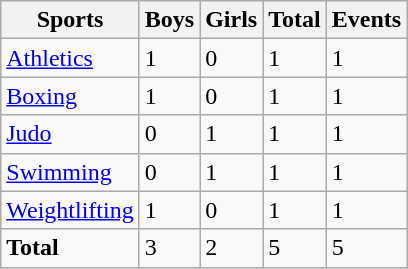<table class="wikitable">
<tr>
<th>Sports</th>
<th>Boys</th>
<th>Girls</th>
<th>Total</th>
<th>Events</th>
</tr>
<tr>
<td><a href='#'>Athletics</a></td>
<td>1</td>
<td>0</td>
<td>1</td>
<td>1</td>
</tr>
<tr>
<td><a href='#'>Boxing</a></td>
<td>1</td>
<td>0</td>
<td>1</td>
<td>1</td>
</tr>
<tr>
<td><a href='#'>Judo</a></td>
<td>0</td>
<td>1</td>
<td>1</td>
<td>1</td>
</tr>
<tr>
<td><a href='#'>Swimming</a></td>
<td>0</td>
<td>1</td>
<td>1</td>
<td>1</td>
</tr>
<tr>
<td><a href='#'>Weightlifting</a></td>
<td>1</td>
<td>0</td>
<td>1</td>
<td>1</td>
</tr>
<tr>
<td><strong>Total</strong></td>
<td>3</td>
<td>2</td>
<td>5</td>
<td>5</td>
</tr>
</table>
